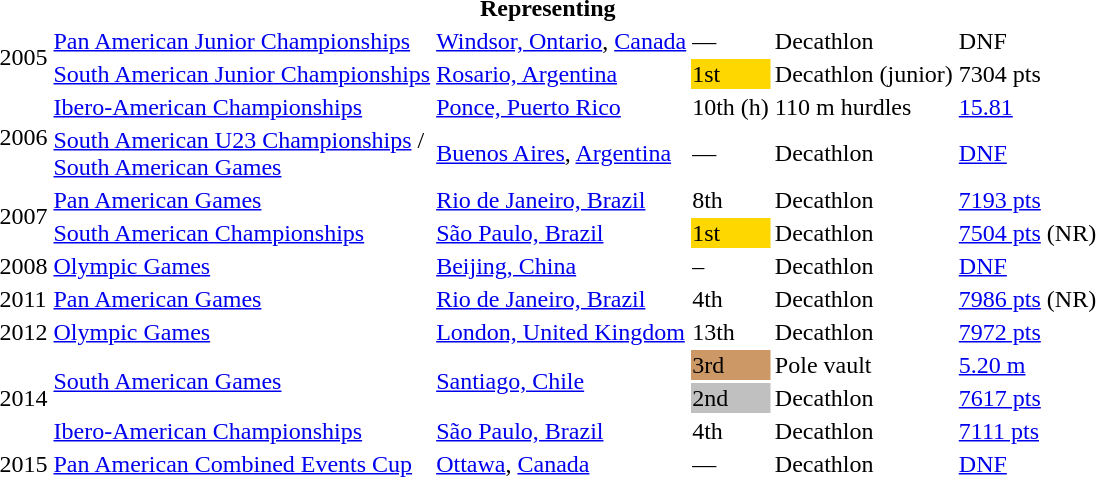<table>
<tr>
<th colspan="6">Representing </th>
</tr>
<tr>
<td rowspan=2>2005</td>
<td><a href='#'>Pan American Junior Championships</a></td>
<td><a href='#'>Windsor, Ontario</a>, <a href='#'>Canada</a></td>
<td>—</td>
<td>Decathlon</td>
<td>DNF</td>
</tr>
<tr>
<td><a href='#'>South American Junior Championships</a></td>
<td><a href='#'>Rosario, Argentina</a></td>
<td bgcolor="gold">1st</td>
<td>Decathlon (junior)</td>
<td>7304 pts</td>
</tr>
<tr>
<td rowspan=2>2006</td>
<td><a href='#'>Ibero-American Championships</a></td>
<td><a href='#'>Ponce, Puerto Rico</a></td>
<td>10th (h)</td>
<td>110 m hurdles</td>
<td><a href='#'>15.81</a></td>
</tr>
<tr>
<td><a href='#'>South American U23 Championships</a> /<br> <a href='#'>South American Games</a></td>
<td><a href='#'>Buenos Aires</a>, <a href='#'>Argentina</a></td>
<td>—</td>
<td>Decathlon</td>
<td><a href='#'>DNF</a></td>
</tr>
<tr>
<td rowspan=2>2007</td>
<td><a href='#'>Pan American Games</a></td>
<td><a href='#'>Rio de Janeiro, Brazil</a></td>
<td>8th</td>
<td>Decathlon</td>
<td><a href='#'>7193 pts</a></td>
</tr>
<tr>
<td><a href='#'>South American Championships</a></td>
<td><a href='#'>São Paulo, Brazil</a></td>
<td bgcolor="gold">1st</td>
<td>Decathlon</td>
<td><a href='#'>7504 pts</a> (NR)</td>
</tr>
<tr>
<td>2008</td>
<td><a href='#'>Olympic Games</a></td>
<td><a href='#'>Beijing, China</a></td>
<td>–</td>
<td>Decathlon</td>
<td><a href='#'>DNF</a></td>
</tr>
<tr>
<td>2011</td>
<td><a href='#'>Pan American Games</a></td>
<td><a href='#'>Rio de Janeiro, Brazil</a></td>
<td>4th</td>
<td>Decathlon</td>
<td><a href='#'>7986 pts</a> (NR)</td>
</tr>
<tr>
<td>2012</td>
<td><a href='#'>Olympic Games</a></td>
<td><a href='#'>London, United Kingdom</a></td>
<td>13th</td>
<td>Decathlon</td>
<td><a href='#'>7972 pts</a></td>
</tr>
<tr>
<td rowspan=3>2014</td>
<td rowspan=2><a href='#'>South American Games</a></td>
<td rowspan=2><a href='#'>Santiago, Chile</a></td>
<td bgcolor=cc9966>3rd</td>
<td>Pole vault</td>
<td><a href='#'>5.20 m</a></td>
</tr>
<tr>
<td bgcolor=silver>2nd</td>
<td>Decathlon</td>
<td><a href='#'>7617 pts</a></td>
</tr>
<tr>
<td><a href='#'>Ibero-American Championships</a></td>
<td><a href='#'>São Paulo, Brazil</a></td>
<td>4th</td>
<td>Decathlon</td>
<td><a href='#'>7111 pts</a></td>
</tr>
<tr>
<td>2015</td>
<td><a href='#'>Pan American Combined Events Cup</a></td>
<td><a href='#'>Ottawa</a>, <a href='#'>Canada</a></td>
<td>—</td>
<td>Decathlon</td>
<td><a href='#'>DNF</a></td>
</tr>
</table>
